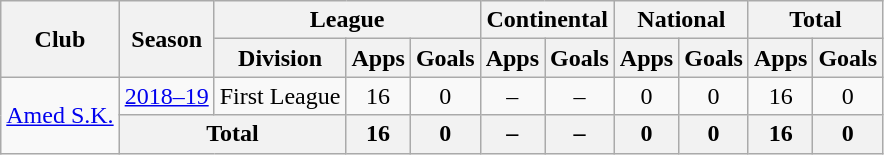<table class="wikitable" style="text-align: center;">
<tr>
<th rowspan=2>Club</th>
<th rowspan=2>Season</th>
<th colspan=3>League</th>
<th colspan=2>Continental</th>
<th colspan=2>National</th>
<th colspan=2>Total</th>
</tr>
<tr>
<th>Division</th>
<th>Apps</th>
<th>Goals</th>
<th>Apps</th>
<th>Goals</th>
<th>Apps</th>
<th>Goals</th>
<th>Apps</th>
<th>Goals</th>
</tr>
<tr>
<td rowspan=2><a href='#'>Amed S.K.</a></td>
<td><a href='#'>2018–19</a></td>
<td>First League</td>
<td>16</td>
<td>0</td>
<td>–</td>
<td>–</td>
<td>0</td>
<td>0</td>
<td>16</td>
<td>0</td>
</tr>
<tr>
<th colspan=2>Total</th>
<th>16</th>
<th>0</th>
<th>–</th>
<th>–</th>
<th>0</th>
<th>0</th>
<th>16</th>
<th>0</th>
</tr>
</table>
